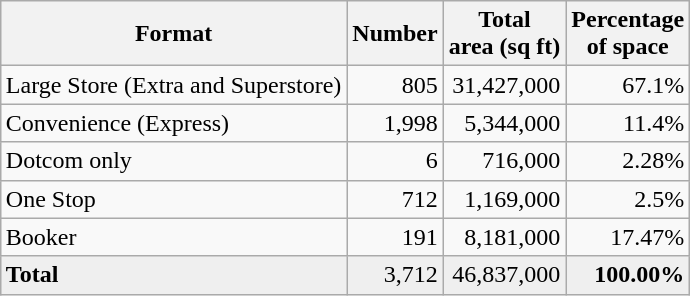<table class="wikitable" style="margin:0 auto 0 auto">
<tr>
<th>Format</th>
<th>Number</th>
<th>Total<br>area (sq ft)</th>
<th>Percentage<br>of space</th>
</tr>
<tr>
<td>Large Store (Extra and Superstore)</td>
<td style="text-align: right;">805</td>
<td style="text-align: right;">31,427,000</td>
<td style="text-align: right;">67.1%</td>
</tr>
<tr>
<td>Convenience (Express)</td>
<td style="text-align: right;">1,998</td>
<td style="text-align: right;">5,344,000</td>
<td style="text-align: right;">11.4%</td>
</tr>
<tr>
<td>Dotcom only</td>
<td style="text-align: right;">6</td>
<td style="text-align: right;">716,000</td>
<td style="text-align: right;">2.28%</td>
</tr>
<tr>
<td>One Stop</td>
<td style="text-align: right;">712</td>
<td style="text-align: right;">1,169,000</td>
<td style="text-align: right;">2.5%</td>
</tr>
<tr>
<td>Booker</td>
<td style="text-align: right;">191</td>
<td style="text-align: right;">8,181,000</td>
<td style="text-align: right;">17.47%</td>
</tr>
<tr style="background:#efefef;">
<td><strong>Total</strong></td>
<td style="text-align: right;">3,712</td>
<td style="text-align: right;">46,837,000</td>
<td style="text-align: right;"><strong>100.00%</strong></td>
</tr>
</table>
